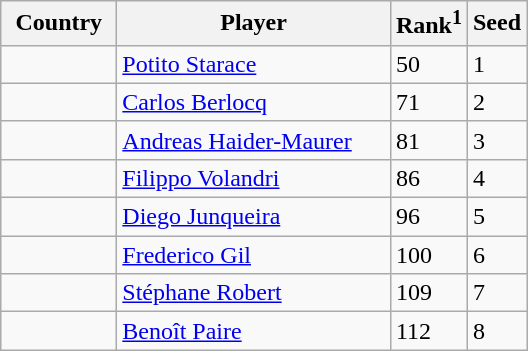<table class="sortable wikitable">
<tr>
<th width="70">Country</th>
<th width="175">Player</th>
<th>Rank<sup>1</sup></th>
<th>Seed</th>
</tr>
<tr>
<td></td>
<td><a href='#'>Potito Starace</a></td>
<td>50</td>
<td>1</td>
</tr>
<tr>
<td></td>
<td><a href='#'>Carlos Berlocq</a></td>
<td>71</td>
<td>2</td>
</tr>
<tr>
<td></td>
<td><a href='#'>Andreas Haider-Maurer</a></td>
<td>81</td>
<td>3</td>
</tr>
<tr>
<td></td>
<td><a href='#'>Filippo Volandri</a></td>
<td>86</td>
<td>4</td>
</tr>
<tr>
<td></td>
<td><a href='#'>Diego Junqueira</a></td>
<td>96</td>
<td>5</td>
</tr>
<tr>
<td></td>
<td><a href='#'>Frederico Gil</a></td>
<td>100</td>
<td>6</td>
</tr>
<tr>
<td></td>
<td><a href='#'>Stéphane Robert</a></td>
<td>109</td>
<td>7</td>
</tr>
<tr>
<td></td>
<td><a href='#'>Benoît Paire</a></td>
<td>112</td>
<td>8</td>
</tr>
</table>
